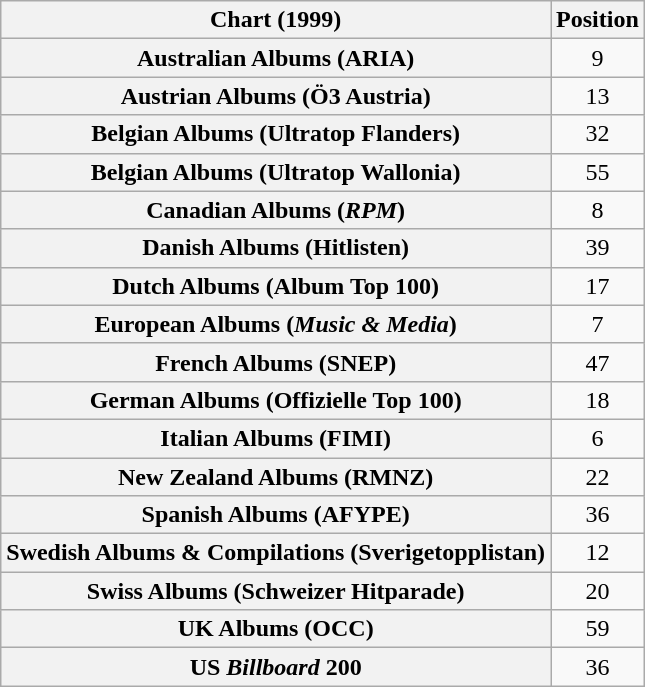<table class="wikitable sortable plainrowheaders" style="text-align:center;">
<tr>
<th scope="column">Chart (1999)</th>
<th scope="column">Position</th>
</tr>
<tr>
<th scope="row">Australian Albums (ARIA)</th>
<td>9</td>
</tr>
<tr>
<th scope="row">Austrian Albums (Ö3 Austria)</th>
<td>13</td>
</tr>
<tr>
<th scope="row">Belgian Albums (Ultratop Flanders)</th>
<td>32</td>
</tr>
<tr>
<th scope="row">Belgian Albums (Ultratop Wallonia)</th>
<td>55</td>
</tr>
<tr>
<th scope="row">Canadian Albums (<em>RPM</em>)</th>
<td>8</td>
</tr>
<tr>
<th scope="row">Danish Albums (Hitlisten)</th>
<td>39</td>
</tr>
<tr>
<th scope="row">Dutch Albums (Album Top 100)</th>
<td>17</td>
</tr>
<tr>
<th scope="row">European Albums (<em>Music & Media</em>)</th>
<td>7</td>
</tr>
<tr>
<th scope="row">French Albums (SNEP)</th>
<td>47</td>
</tr>
<tr>
<th scope="row">German Albums (Offizielle Top 100)</th>
<td>18</td>
</tr>
<tr>
<th scope="row">Italian Albums (FIMI)</th>
<td>6</td>
</tr>
<tr>
<th scope="row">New Zealand Albums (RMNZ)</th>
<td>22</td>
</tr>
<tr>
<th scope="row">Spanish Albums (AFYPE)</th>
<td>36</td>
</tr>
<tr>
<th scope="row">Swedish Albums & Compilations (Sverigetopplistan)</th>
<td>12</td>
</tr>
<tr>
<th scope="row">Swiss Albums (Schweizer Hitparade)</th>
<td>20</td>
</tr>
<tr>
<th scope="row">UK Albums (OCC)</th>
<td>59</td>
</tr>
<tr>
<th scope="row">US <em>Billboard</em> 200</th>
<td>36</td>
</tr>
</table>
